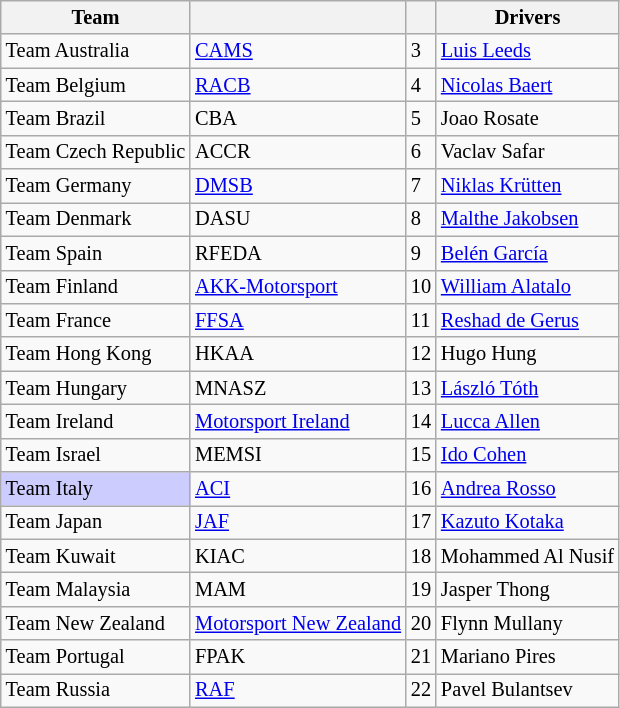<table class="wikitable" style="font-size: 85%;">
<tr>
<th>Team</th>
<th></th>
<th></th>
<th>Drivers</th>
</tr>
<tr>
<td> Team Australia</td>
<td><a href='#'>CAMS</a></td>
<td>3</td>
<td><a href='#'>Luis Leeds</a></td>
</tr>
<tr>
<td> Team Belgium</td>
<td><a href='#'>RACB</a></td>
<td>4</td>
<td><a href='#'>Nicolas Baert</a></td>
</tr>
<tr>
<td> Team Brazil</td>
<td>CBA</td>
<td>5</td>
<td>Joao Rosate</td>
</tr>
<tr>
<td> Team Czech Republic</td>
<td>ACCR</td>
<td>6</td>
<td>Vaclav Safar</td>
</tr>
<tr>
<td> Team Germany</td>
<td><a href='#'>DMSB</a></td>
<td>7</td>
<td><a href='#'>Niklas Krütten</a></td>
</tr>
<tr>
<td> Team Denmark</td>
<td>DASU</td>
<td>8</td>
<td><a href='#'>Malthe Jakobsen</a></td>
</tr>
<tr>
<td> Team Spain</td>
<td>RFEDA</td>
<td>9</td>
<td><a href='#'>Belén García</a></td>
</tr>
<tr>
<td> Team Finland</td>
<td><a href='#'>AKK-Motorsport</a></td>
<td>10</td>
<td><a href='#'>William Alatalo</a></td>
</tr>
<tr>
<td> Team France</td>
<td><a href='#'>FFSA</a></td>
<td>11</td>
<td><a href='#'>Reshad de Gerus</a></td>
</tr>
<tr>
<td> Team Hong Kong</td>
<td>HKAA</td>
<td>12</td>
<td>Hugo Hung</td>
</tr>
<tr>
<td> Team Hungary</td>
<td>MNASZ</td>
<td>13</td>
<td><a href='#'>László Tóth</a></td>
</tr>
<tr>
<td> Team Ireland</td>
<td><a href='#'>Motorsport Ireland</a></td>
<td>14</td>
<td><a href='#'>Lucca Allen</a></td>
</tr>
<tr>
<td> Team Israel</td>
<td>MEMSI</td>
<td>15</td>
<td><a href='#'>Ido Cohen</a></td>
</tr>
<tr>
<td style="background:#ccccff"> Team Italy</td>
<td><a href='#'>ACI</a></td>
<td>16</td>
<td><a href='#'>Andrea Rosso</a></td>
</tr>
<tr>
<td> Team Japan</td>
<td><a href='#'>JAF</a></td>
<td>17</td>
<td><a href='#'>Kazuto Kotaka</a></td>
</tr>
<tr>
<td> Team Kuwait</td>
<td>KIAC</td>
<td>18</td>
<td>Mohammed Al Nusif</td>
</tr>
<tr>
<td> Team Malaysia</td>
<td>MAM</td>
<td>19</td>
<td>Jasper Thong</td>
</tr>
<tr>
<td> Team New Zealand</td>
<td><a href='#'>Motorsport New Zealand</a></td>
<td>20</td>
<td>Flynn Mullany</td>
</tr>
<tr>
<td> Team Portugal</td>
<td>FPAK</td>
<td>21</td>
<td>Mariano Pires</td>
</tr>
<tr>
<td> Team Russia</td>
<td><a href='#'>RAF</a></td>
<td>22</td>
<td>Pavel Bulantsev</td>
</tr>
</table>
